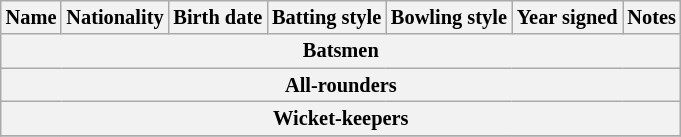<table class="wikitable" style="font-size:85%;">
<tr>
<th>Name</th>
<th>Nationality</th>
<th>Birth date</th>
<th>Batting style</th>
<th>Bowling style</th>
<th>Year signed</th>
<th>Notes</th>
</tr>
<tr>
<th colspan="7" style="text-align:center;">Batsmen</th>
</tr>
<tr>
<th colspan="7" style="text-align:center;">All-rounders</th>
</tr>
<tr>
<th colspan="7" style="text-align:center;">Wicket-keepers</th>
</tr>
<tr>
</tr>
</table>
